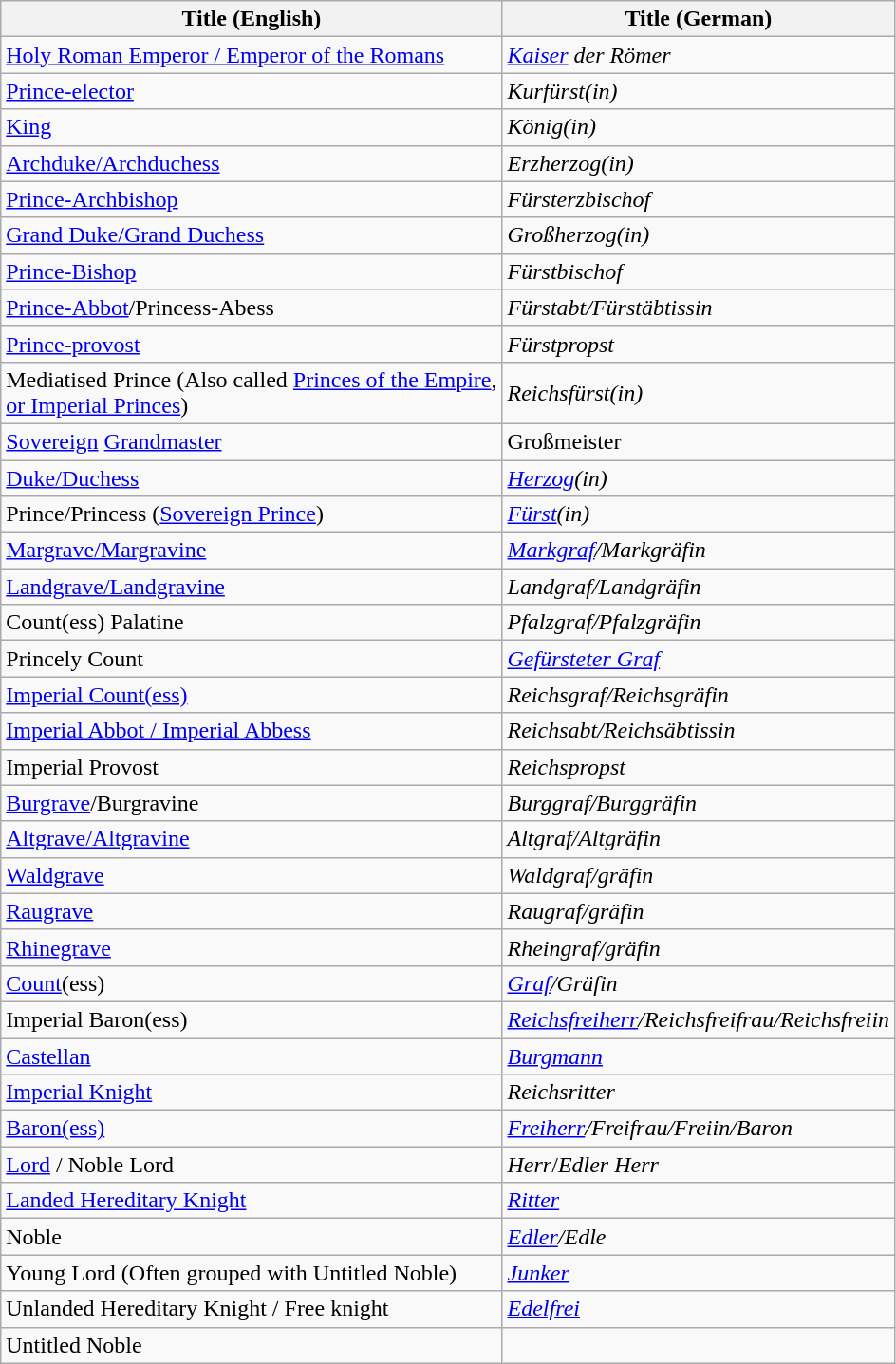<table class="wikitable">
<tr>
<th>Title (English)</th>
<th>Title (German)</th>
</tr>
<tr>
<td><a href='#'>Holy Roman Emperor / Emperor of the Romans</a></td>
<td><em><a href='#'>Kaiser</a> der Römer</em></td>
</tr>
<tr>
<td><a href='#'>Prince-elector</a></td>
<td><em>Kurfürst(in)</em></td>
</tr>
<tr>
<td><a href='#'>King</a></td>
<td><em>König(in)</em></td>
</tr>
<tr>
<td><a href='#'>Archduke/Archduchess</a></td>
<td><em>Erzherzog(in)</em></td>
</tr>
<tr>
<td><a href='#'>Prince-Archbishop</a></td>
<td><em>Fürsterzbischof</em></td>
</tr>
<tr>
<td><a href='#'>Grand Duke/Grand Duchess</a></td>
<td><em>Großherzog(in)</em></td>
</tr>
<tr>
<td><a href='#'>Prince-Bishop</a></td>
<td><em>Fürstbischof</em></td>
</tr>
<tr>
<td><a href='#'>Prince-Abbot</a>/Princess-Abess</td>
<td><em>Fürstabt/Fürstäbtissin</em></td>
</tr>
<tr>
<td><a href='#'>Prince-provost</a></td>
<td><em>Fürstpropst</em></td>
</tr>
<tr>
<td>Mediatised Prince (Also called <a href='#'>Princes of the Empire</a>, <br> <a href='#'>or Imperial Princes</a>)</td>
<td><em>Reichsfürst(in)</em></td>
</tr>
<tr>
<td><a href='#'>Sovereign</a> <a href='#'>Grandmaster</a></td>
<td>Großmeister</td>
</tr>
<tr>
<td><a href='#'>Duke/Duchess</a></td>
<td><em><a href='#'>Herzog</a>(in)</em></td>
</tr>
<tr>
<td>Prince/Princess (<a href='#'>Sovereign Prince</a>)</td>
<td><em><a href='#'>Fürst</a>(in)</em></td>
</tr>
<tr>
<td><a href='#'>Margrave/Margravine</a></td>
<td><em><a href='#'>Markgraf</a>/Markgräfin</em></td>
</tr>
<tr>
<td><a href='#'>Landgrave/Landgravine</a></td>
<td><em>Landgraf/Landgräfin</em></td>
</tr>
<tr>
<td>Count(ess) Palatine</td>
<td><em>Pfalzgraf/Pfalzgräfin</em></td>
</tr>
<tr>
<td>Princely Count</td>
<td><a href='#'><em>Gefürsteter Graf</em></a></td>
</tr>
<tr>
<td><a href='#'>Imperial Count(ess)</a></td>
<td><em>Reichsgraf/Reichsgräfin</em></td>
</tr>
<tr>
<td><a href='#'>Imperial Abbot / Imperial Abbess</a></td>
<td><em>Reichsabt/Reichsäbtissin</em></td>
</tr>
<tr>
<td>Imperial Provost</td>
<td><em>Reichspropst</em></td>
</tr>
<tr>
<td><a href='#'>Burgrave</a>/Burgravine</td>
<td><em>Burggraf/Burggräfin</em></td>
</tr>
<tr>
<td><a href='#'>Altgrave/Altgravine</a></td>
<td><em>Altgraf/Altgräfin</em></td>
</tr>
<tr>
<td><a href='#'>Waldgrave</a></td>
<td><em>Waldgraf/gräfin</em></td>
</tr>
<tr>
<td><a href='#'>Raugrave</a></td>
<td><em>Raugraf/gräfin</em></td>
</tr>
<tr>
<td><a href='#'>Rhinegrave</a></td>
<td><em>Rheingraf/gräfin</em></td>
</tr>
<tr>
<td><a href='#'>Count</a>(ess)</td>
<td><em><a href='#'>Graf</a>/Gräfin</em></td>
</tr>
<tr>
<td>Imperial Baron(ess)</td>
<td><em><a href='#'>Reichsfreiherr</a>/Reichsfreifrau/Reichsfreiin</em></td>
</tr>
<tr>
<td><a href='#'>Castellan</a></td>
<td><em><a href='#'>Burgmann</a></em></td>
</tr>
<tr>
<td><a href='#'>Imperial Knight</a></td>
<td><em>Reichsritter</em></td>
</tr>
<tr>
<td><a href='#'>Baron(ess)</a></td>
<td><em><a href='#'>Freiherr</a>/Freifrau/Freiin/Baron</em></td>
</tr>
<tr>
<td><a href='#'>Lord</a> / Noble Lord</td>
<td><em>Herr</em>/<em>Edler Herr</em></td>
</tr>
<tr>
<td><a href='#'>Landed Hereditary Knight</a></td>
<td><em><a href='#'>Ritter</a></em></td>
</tr>
<tr>
<td>Noble</td>
<td><em><a href='#'>Edler</a>/Edle</em></td>
</tr>
<tr>
<td>Young Lord (Often grouped with Untitled Noble)</td>
<td><em><a href='#'>Junker</a></em></td>
</tr>
<tr>
<td>Unlanded Hereditary Knight / Free knight</td>
<td><em><a href='#'>Edelfrei</a></em></td>
</tr>
<tr>
<td>Untitled Noble</td>
</tr>
</table>
